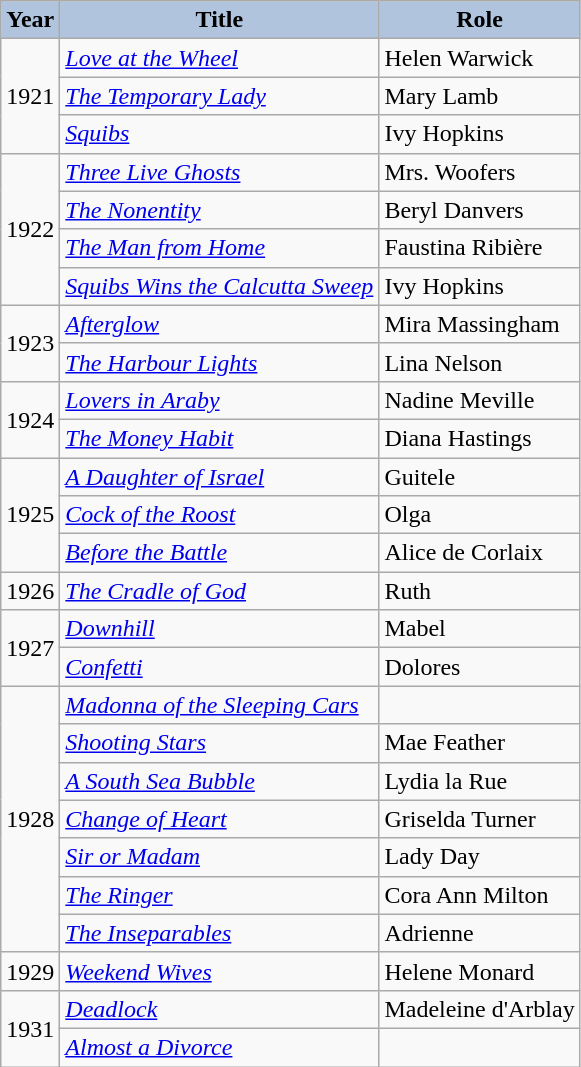<table class="wikitable">
<tr>
<th style="background:#B0C4DE;">Year</th>
<th style="background:#B0C4DE;">Title</th>
<th style="background:#B0C4DE;">Role</th>
</tr>
<tr>
<td rowspan=3>1921</td>
<td><em><a href='#'>Love at the Wheel</a></em></td>
<td>Helen Warwick</td>
</tr>
<tr>
<td><em><a href='#'>The Temporary Lady</a></em></td>
<td>Mary Lamb</td>
</tr>
<tr>
<td><em><a href='#'>Squibs</a></em></td>
<td>Ivy Hopkins</td>
</tr>
<tr>
<td rowspan=4>1922</td>
<td><em><a href='#'>Three Live Ghosts</a></em></td>
<td>Mrs. Woofers</td>
</tr>
<tr>
<td><em><a href='#'>The Nonentity</a></em></td>
<td>Beryl Danvers</td>
</tr>
<tr>
<td><em><a href='#'>The Man from Home</a></em></td>
<td>Faustina Ribière</td>
</tr>
<tr>
<td><em><a href='#'>Squibs Wins the Calcutta Sweep</a></em></td>
<td>Ivy Hopkins</td>
</tr>
<tr>
<td rowspan=2>1923</td>
<td><em><a href='#'>Afterglow</a></em></td>
<td>Mira Massingham</td>
</tr>
<tr>
<td><em><a href='#'>The Harbour Lights</a></em></td>
<td>Lina Nelson</td>
</tr>
<tr>
<td rowspan=2>1924</td>
<td><em><a href='#'>Lovers in Araby</a></em></td>
<td>Nadine Meville</td>
</tr>
<tr>
<td><em><a href='#'>The Money Habit</a></em></td>
<td>Diana Hastings</td>
</tr>
<tr>
<td rowspan=3>1925</td>
<td><em><a href='#'>A Daughter of Israel</a></em></td>
<td>Guitele</td>
</tr>
<tr>
<td><em><a href='#'>Cock of the Roost</a></em></td>
<td>Olga</td>
</tr>
<tr>
<td><em><a href='#'>Before the Battle</a></em></td>
<td>Alice de Corlaix</td>
</tr>
<tr>
<td>1926</td>
<td><em><a href='#'>The Cradle of God</a></em></td>
<td>Ruth</td>
</tr>
<tr>
<td rowspan=2>1927</td>
<td><em><a href='#'>Downhill</a></em></td>
<td>Mabel</td>
</tr>
<tr>
<td><em><a href='#'>Confetti</a></em></td>
<td>Dolores</td>
</tr>
<tr>
<td rowspan=7>1928</td>
<td><em><a href='#'>Madonna of the Sleeping Cars</a></em></td>
<td></td>
</tr>
<tr>
<td><em><a href='#'>Shooting Stars</a></em></td>
<td>Mae Feather</td>
</tr>
<tr>
<td><em><a href='#'>A South Sea Bubble</a></em></td>
<td>Lydia la Rue</td>
</tr>
<tr>
<td><em><a href='#'>Change of Heart</a></em></td>
<td>Griselda Turner</td>
</tr>
<tr>
<td><em><a href='#'>Sir or Madam</a></em></td>
<td>Lady Day</td>
</tr>
<tr>
<td><em><a href='#'>The Ringer</a></em></td>
<td>Cora Ann Milton</td>
</tr>
<tr>
<td><em><a href='#'>The Inseparables</a></em></td>
<td>Adrienne</td>
</tr>
<tr>
<td>1929</td>
<td><em><a href='#'>Weekend Wives</a></em></td>
<td>Helene Monard</td>
</tr>
<tr>
<td rowspan=2>1931</td>
<td><em><a href='#'>Deadlock</a></em></td>
<td>Madeleine d'Arblay</td>
</tr>
<tr>
<td><em><a href='#'>Almost a Divorce</a></em></td>
<td></td>
</tr>
</table>
